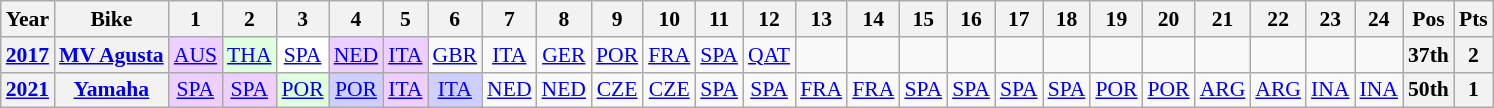<table class="wikitable" style="text-align:center; font-size:90%">
<tr>
<th>Year</th>
<th>Bike</th>
<th>1</th>
<th>2</th>
<th>3</th>
<th>4</th>
<th>5</th>
<th>6</th>
<th>7</th>
<th>8</th>
<th>9</th>
<th>10</th>
<th>11</th>
<th>12</th>
<th>13</th>
<th>14</th>
<th>15</th>
<th>16</th>
<th>17</th>
<th>18</th>
<th>19</th>
<th>20</th>
<th>21</th>
<th>22</th>
<th>23</th>
<th>24</th>
<th>Pos</th>
<th>Pts</th>
</tr>
<tr>
<th><a href='#'>2017</a></th>
<th><a href='#'>MV Agusta</a></th>
<td style="background:#EFCFFF;"><a href='#'>AUS</a><br></td>
<td style="background:#DFFFDF;"><a href='#'>THA</a><br></td>
<td style="background:#FFFFFF;"><a href='#'>SPA</a><br></td>
<td style="background:#EFCFFF;"><a href='#'>NED</a><br></td>
<td style="background:#EFCFFF;"><a href='#'>ITA</a><br></td>
<td><a href='#'>GBR</a></td>
<td><a href='#'>ITA</a></td>
<td><a href='#'>GER</a></td>
<td><a href='#'>POR</a></td>
<td><a href='#'>FRA</a></td>
<td><a href='#'>SPA</a></td>
<td><a href='#'>QAT</a></td>
<td></td>
<td></td>
<td></td>
<td></td>
<td></td>
<td></td>
<td></td>
<td></td>
<td></td>
<td></td>
<td></td>
<td></td>
<th>37th</th>
<th>2</th>
</tr>
<tr>
<th><a href='#'>2021</a></th>
<th><a href='#'>Yamaha</a></th>
<td style="background:#EFCFFF;"><a href='#'>SPA</a><br></td>
<td style="background:#EFCFFF;"><a href='#'>SPA</a><br></td>
<td style="background:#DFFFDF;"><a href='#'>POR</a><br></td>
<td style="background:#cfcfff;"><a href='#'>POR</a><br></td>
<td style="background:#EFCFFF;"><a href='#'>ITA</a><br></td>
<td style="background:#cfcfff;"><a href='#'>ITA</a><br></td>
<td><a href='#'>NED</a></td>
<td><a href='#'>NED</a></td>
<td><a href='#'>CZE</a></td>
<td><a href='#'>CZE</a></td>
<td><a href='#'>SPA</a></td>
<td><a href='#'>SPA</a></td>
<td><a href='#'>FRA</a></td>
<td><a href='#'>FRA</a></td>
<td><a href='#'>SPA</a></td>
<td><a href='#'>SPA</a></td>
<td><a href='#'>SPA</a></td>
<td><a href='#'>SPA</a></td>
<td><a href='#'>POR</a></td>
<td><a href='#'>POR</a></td>
<td><a href='#'>ARG</a></td>
<td><a href='#'>ARG</a></td>
<td><a href='#'>INA</a></td>
<td><a href='#'>INA</a></td>
<th>50th</th>
<th>1</th>
</tr>
</table>
